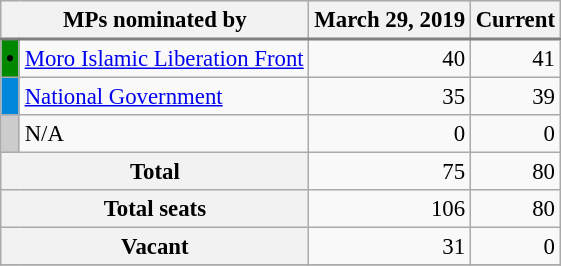<table class="wikitable" style="font-size: 95%;">
<tr style="background:#e9e9e9; border-bottom:2px solid gray;">
<th colspan=2>MPs nominated by</th>
<th>March 29, 2019</th>
<th>Current</th>
</tr>
<tr>
<th style="background-color:#008800"><span>•</span></th>
<td><a href='#'>Moro Islamic Liberation Front</a></td>
<td align="right">40</td>
<td align="right">41</td>
</tr>
<tr>
<th style="background-color:#0087DC"></th>
<td><a href='#'>National Government</a></td>
<td align="right">35</td>
<td align="right">39</td>
</tr>
<tr>
<th style="background-color:#CCCCCC"></th>
<td>N/A </td>
<td align="right">0</td>
<td align="right">0</td>
</tr>
<tr>
<th colspan="2">Total</th>
<td style="text-align:right;">75</td>
<td style="text-align:right;">80</td>
</tr>
<tr>
<th colspan="2">Total seats</th>
<td style="text-align:right;">106</td>
<td style="text-align:right;">80</td>
</tr>
<tr>
<th colspan="2">Vacant</th>
<td align="right">31</td>
<td align="right">0</td>
</tr>
<tr>
</tr>
</table>
